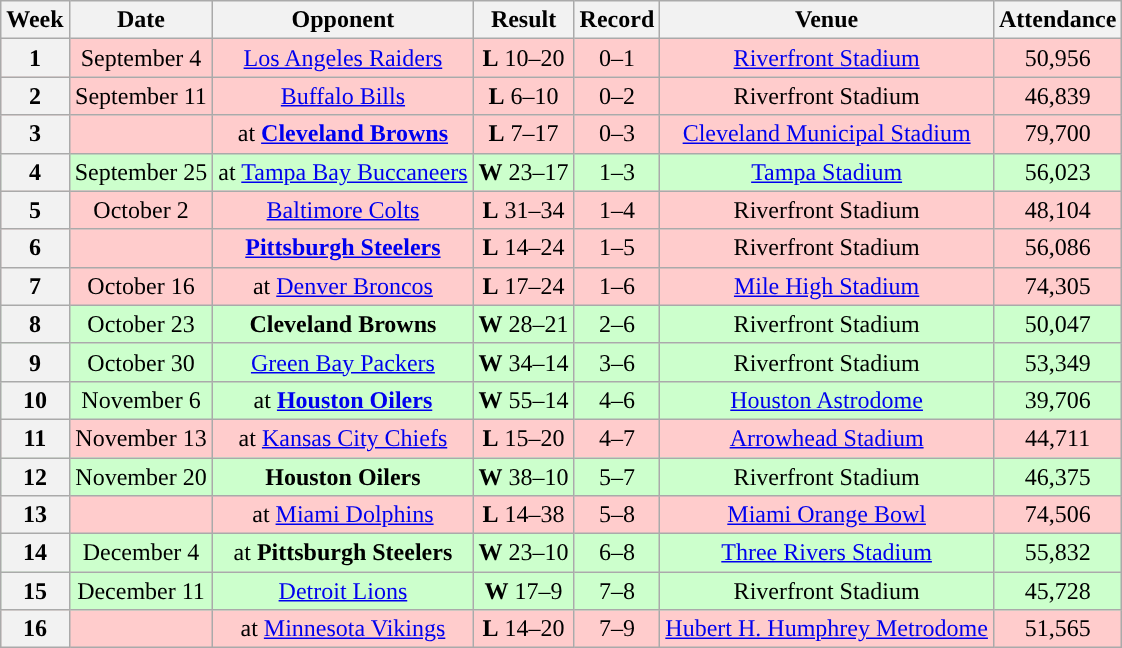<table class="wikitable" style="text-align:center">
<tr>
<th>Week</th>
<th>Date</th>
<th>Opponent</th>
<th>Result</th>
<th>Record</th>
<th>Venue</th>
<th>Attendance</th>
</tr>
<tr style="background:#fcc">
<th>1</th>
<td>September 4</td>
<td><a href='#'>Los Angeles Raiders</a></td>
<td><strong>L</strong> 10–20</td>
<td>0–1</td>
<td><a href='#'>Riverfront Stadium</a></td>
<td>50,956</td>
</tr>
<tr style="background:#fcc">
<th>2</th>
<td>September 11</td>
<td><a href='#'>Buffalo Bills</a></td>
<td><strong>L</strong> 6–10</td>
<td>0–2</td>
<td>Riverfront Stadium</td>
<td>46,839</td>
</tr>
<tr style="background:#fcc">
<th>3</th>
<td></td>
<td>at <strong><a href='#'>Cleveland Browns</a></strong></td>
<td><strong>L</strong> 7–17</td>
<td>0–3</td>
<td><a href='#'>Cleveland Municipal Stadium</a></td>
<td>79,700</td>
</tr>
<tr style="background:#cfc">
<th>4</th>
<td>September 25</td>
<td>at <a href='#'>Tampa Bay Buccaneers</a></td>
<td><strong>W</strong> 23–17</td>
<td>1–3</td>
<td><a href='#'>Tampa Stadium</a></td>
<td>56,023</td>
</tr>
<tr style="background:#fcc">
<th>5</th>
<td>October 2</td>
<td><a href='#'>Baltimore Colts</a></td>
<td><strong>L</strong> 31–34</td>
<td>1–4</td>
<td>Riverfront Stadium</td>
<td>48,104</td>
</tr>
<tr style="background:#fcc">
<th>6</th>
<td></td>
<td><strong><a href='#'>Pittsburgh Steelers</a></strong></td>
<td><strong>L</strong> 14–24</td>
<td>1–5</td>
<td>Riverfront Stadium</td>
<td>56,086</td>
</tr>
<tr style="background:#fcc">
<th>7</th>
<td>October 16</td>
<td>at <a href='#'>Denver Broncos</a></td>
<td><strong>L</strong> 17–24</td>
<td>1–6</td>
<td><a href='#'>Mile High Stadium</a></td>
<td>74,305</td>
</tr>
<tr style="background:#cfc">
<th>8</th>
<td>October 23</td>
<td><strong>Cleveland Browns</strong></td>
<td><strong>W</strong> 28–21</td>
<td>2–6</td>
<td>Riverfront Stadium</td>
<td>50,047</td>
</tr>
<tr style="background:#cfc">
<th>9</th>
<td>October 30</td>
<td><a href='#'>Green Bay Packers</a></td>
<td><strong>W</strong> 34–14</td>
<td>3–6</td>
<td>Riverfront Stadium</td>
<td>53,349</td>
</tr>
<tr style="background:#cfc">
<th>10</th>
<td>November 6</td>
<td>at <strong><a href='#'>Houston Oilers</a></strong></td>
<td><strong>W</strong> 55–14</td>
<td>4–6</td>
<td><a href='#'>Houston Astrodome</a></td>
<td>39,706</td>
</tr>
<tr style="background:#fcc">
<th>11</th>
<td>November 13</td>
<td>at <a href='#'>Kansas City Chiefs</a></td>
<td><strong>L</strong> 15–20</td>
<td>4–7</td>
<td><a href='#'>Arrowhead Stadium</a></td>
<td>44,711</td>
</tr>
<tr style="background:#cfc">
<th>12</th>
<td>November 20</td>
<td><strong>Houston Oilers</strong></td>
<td><strong>W</strong> 38–10</td>
<td>5–7</td>
<td>Riverfront Stadium</td>
<td>46,375</td>
</tr>
<tr style="background:#fcc">
<th>13</th>
<td></td>
<td>at <a href='#'>Miami Dolphins</a></td>
<td><strong>L</strong> 14–38</td>
<td>5–8</td>
<td><a href='#'>Miami Orange Bowl</a></td>
<td>74,506</td>
</tr>
<tr style="background:#cfc">
<th>14</th>
<td>December 4</td>
<td>at <strong>Pittsburgh Steelers</strong></td>
<td><strong>W</strong> 23–10</td>
<td>6–8</td>
<td><a href='#'>Three Rivers Stadium</a></td>
<td>55,832</td>
</tr>
<tr style="background:#cfc">
<th>15</th>
<td>December 11</td>
<td><a href='#'>Detroit Lions</a></td>
<td><strong>W</strong> 17–9</td>
<td>7–8</td>
<td>Riverfront Stadium</td>
<td>45,728</td>
</tr>
<tr style="background:#fcc">
<th>16</th>
<td></td>
<td>at <a href='#'>Minnesota Vikings</a></td>
<td><strong>L</strong> 14–20</td>
<td>7–9</td>
<td><a href='#'>Hubert H. Humphrey Metrodome</a></td>
<td>51,565</td>
</tr>
</table>
